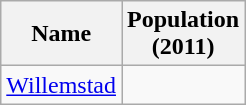<table class="wikitable sortable sticky-header col3right">
<tr>
<th>Name</th>
<th>Population<br>(2011)</th>
</tr>
<tr>
<td><a href='#'>Willemstad</a></td>
<td></td>
</tr>
</table>
